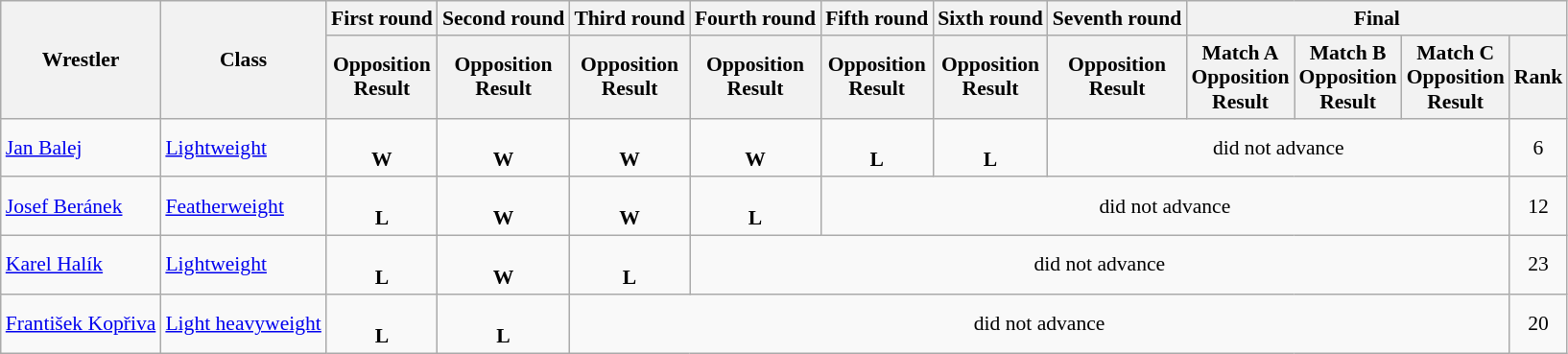<table class=wikitable style="font-size:90%">
<tr>
<th rowspan="2">Wrestler</th>
<th rowspan="2">Class</th>
<th>First round</th>
<th>Second round</th>
<th>Third round</th>
<th>Fourth round</th>
<th>Fifth round</th>
<th>Sixth round</th>
<th>Seventh round</th>
<th colspan="4">Final</th>
</tr>
<tr>
<th>Opposition<br>Result</th>
<th>Opposition<br>Result</th>
<th>Opposition<br>Result</th>
<th>Opposition<br>Result</th>
<th>Opposition<br>Result</th>
<th>Opposition<br>Result</th>
<th>Opposition<br>Result</th>
<th>Match A<br>Opposition<br>Result</th>
<th>Match B<br>Opposition<br>Result</th>
<th>Match C<br>Opposition<br>Result</th>
<th>Rank</th>
</tr>
<tr>
<td><a href='#'>Jan Balej</a></td>
<td><a href='#'>Lightweight</a></td>
<td align=center> <br> <strong>W</strong></td>
<td align=center> <br> <strong>W</strong></td>
<td align=center> <br> <strong>W</strong></td>
<td align=center> <br> <strong>W</strong></td>
<td align=center> <br> <strong>L</strong></td>
<td align=center> <br> <strong>L</strong></td>
<td align=center colspan=4>did not advance</td>
<td align=center>6</td>
</tr>
<tr>
<td><a href='#'>Josef Beránek</a></td>
<td><a href='#'>Featherweight</a></td>
<td align=center> <br> <strong>L</strong></td>
<td align=center> <br> <strong>W</strong></td>
<td align=center> <br> <strong>W</strong></td>
<td align=center> <br> <strong>L</strong></td>
<td align=center colspan=6>did not advance</td>
<td align=center>12</td>
</tr>
<tr>
<td><a href='#'>Karel Halík</a></td>
<td><a href='#'>Lightweight</a></td>
<td align=center> <br> <strong>L</strong></td>
<td align=center> <br> <strong>W</strong></td>
<td align=center> <br> <strong>L</strong></td>
<td align=center colspan=7>did not advance</td>
<td align=center>23</td>
</tr>
<tr>
<td><a href='#'>František Kopřiva</a></td>
<td><a href='#'>Light heavyweight</a></td>
<td align=center> <br> <strong>L</strong></td>
<td align=center> <br> <strong>L</strong></td>
<td align=center colspan=8>did not advance</td>
<td align=center>20</td>
</tr>
</table>
